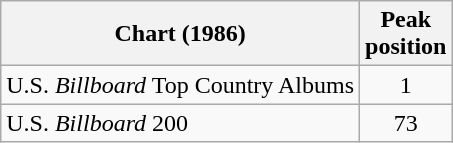<table class="wikitable">
<tr>
<th>Chart (1986)</th>
<th>Peak<br>position</th>
</tr>
<tr>
<td>U.S. <em>Billboard</em> Top Country Albums</td>
<td align="center">1</td>
</tr>
<tr>
<td>U.S. <em>Billboard</em> 200</td>
<td align="center">73</td>
</tr>
</table>
